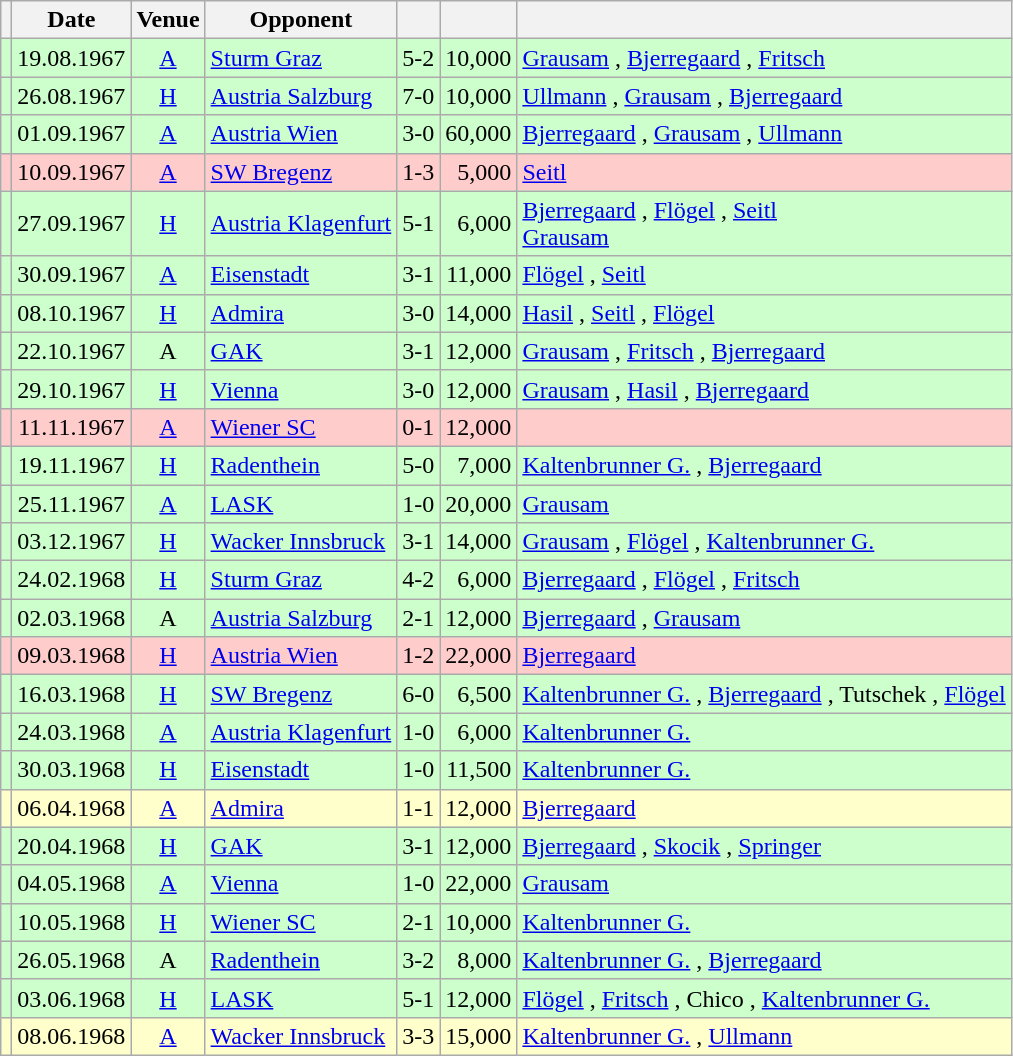<table class="wikitable" Style="text-align: center">
<tr>
<th></th>
<th>Date</th>
<th>Venue</th>
<th>Opponent</th>
<th></th>
<th></th>
<th></th>
</tr>
<tr style="background:#cfc">
<td></td>
<td>19.08.1967</td>
<td><a href='#'>A</a></td>
<td align="left"><a href='#'>Sturm Graz</a></td>
<td>5-2</td>
<td align="right">10,000</td>
<td align="left"><a href='#'>Grausam</a> , <a href='#'>Bjerregaard</a>  , <a href='#'>Fritsch</a>  </td>
</tr>
<tr style="background:#cfc">
<td></td>
<td>26.08.1967</td>
<td><a href='#'>H</a></td>
<td align="left"><a href='#'>Austria Salzburg</a></td>
<td>7-0</td>
<td align="right">10,000</td>
<td align="left"><a href='#'>Ullmann</a>  , <a href='#'>Grausam</a>   , <a href='#'>Bjerregaard</a>  </td>
</tr>
<tr style="background:#cfc">
<td></td>
<td>01.09.1967</td>
<td><a href='#'>A</a></td>
<td align="left"><a href='#'>Austria Wien</a></td>
<td>3-0</td>
<td align="right">60,000</td>
<td align="left"><a href='#'>Bjerregaard</a> , <a href='#'>Grausam</a> , <a href='#'>Ullmann</a> </td>
</tr>
<tr style="background:#fcc">
<td></td>
<td>10.09.1967</td>
<td><a href='#'>A</a></td>
<td align="left"><a href='#'>SW Bregenz</a></td>
<td>1-3</td>
<td align="right">5,000</td>
<td align="left"><a href='#'>Seitl</a> </td>
</tr>
<tr style="background:#cfc">
<td></td>
<td>27.09.1967</td>
<td><a href='#'>H</a></td>
<td align="left"><a href='#'>Austria Klagenfurt</a></td>
<td>5-1</td>
<td align="right">6,000</td>
<td align="left"><a href='#'>Bjerregaard</a>   , <a href='#'>Flögel</a> , <a href='#'>Seitl</a>  <br> <a href='#'>Grausam</a> </td>
</tr>
<tr style="background:#cfc">
<td></td>
<td>30.09.1967</td>
<td><a href='#'>A</a></td>
<td align="left"><a href='#'>Eisenstadt</a></td>
<td>3-1</td>
<td align="right">11,000</td>
<td align="left"><a href='#'>Flögel</a>  , <a href='#'>Seitl</a> </td>
</tr>
<tr style="background:#cfc">
<td></td>
<td>08.10.1967</td>
<td><a href='#'>H</a></td>
<td align="left"><a href='#'>Admira</a></td>
<td>3-0</td>
<td align="right">14,000</td>
<td align="left"><a href='#'>Hasil</a> , <a href='#'>Seitl</a> , <a href='#'>Flögel</a> </td>
</tr>
<tr style="background:#cfc">
<td></td>
<td>22.10.1967</td>
<td>A</td>
<td align="left"><a href='#'>GAK</a></td>
<td>3-1</td>
<td align="right">12,000</td>
<td align="left"><a href='#'>Grausam</a> , <a href='#'>Fritsch</a> , <a href='#'>Bjerregaard</a> </td>
</tr>
<tr style="background:#cfc">
<td></td>
<td>29.10.1967</td>
<td><a href='#'>H</a></td>
<td align="left"><a href='#'>Vienna</a></td>
<td>3-0</td>
<td align="right">12,000</td>
<td align="left"><a href='#'>Grausam</a> , <a href='#'>Hasil</a> , <a href='#'>Bjerregaard</a> </td>
</tr>
<tr style="background:#fcc">
<td></td>
<td>11.11.1967</td>
<td><a href='#'>A</a></td>
<td align="left"><a href='#'>Wiener SC</a></td>
<td>0-1</td>
<td align="right">12,000</td>
<td align="left"></td>
</tr>
<tr style="background:#cfc">
<td></td>
<td>19.11.1967</td>
<td><a href='#'>H</a></td>
<td align="left"><a href='#'>Radenthein</a></td>
<td>5-0</td>
<td align="right">7,000</td>
<td align="left"><a href='#'>Kaltenbrunner G.</a>   , <a href='#'>Bjerregaard</a>  </td>
</tr>
<tr style="background:#cfc">
<td></td>
<td>25.11.1967</td>
<td><a href='#'>A</a></td>
<td align="left"><a href='#'>LASK</a></td>
<td>1-0</td>
<td align="right">20,000</td>
<td align="left"><a href='#'>Grausam</a> </td>
</tr>
<tr style="background:#cfc">
<td></td>
<td>03.12.1967</td>
<td><a href='#'>H</a></td>
<td align="left"><a href='#'>Wacker Innsbruck</a></td>
<td>3-1</td>
<td align="right">14,000</td>
<td align="left"><a href='#'>Grausam</a> , <a href='#'>Flögel</a> , <a href='#'>Kaltenbrunner G.</a> </td>
</tr>
<tr style="background:#cfc">
<td></td>
<td>24.02.1968</td>
<td><a href='#'>H</a></td>
<td align="left"><a href='#'>Sturm Graz</a></td>
<td>4-2</td>
<td align="right">6,000</td>
<td align="left"><a href='#'>Bjerregaard</a>  , <a href='#'>Flögel</a> , <a href='#'>Fritsch</a> </td>
</tr>
<tr style="background:#cfc">
<td></td>
<td>02.03.1968</td>
<td>A</td>
<td align="left"><a href='#'>Austria Salzburg</a></td>
<td>2-1</td>
<td align="right">12,000</td>
<td align="left"><a href='#'>Bjerregaard</a> , <a href='#'>Grausam</a> </td>
</tr>
<tr style="background:#fcc">
<td></td>
<td>09.03.1968</td>
<td><a href='#'>H</a></td>
<td align="left"><a href='#'>Austria Wien</a></td>
<td>1-2</td>
<td align="right">22,000</td>
<td align="left"><a href='#'>Bjerregaard</a> </td>
</tr>
<tr style="background:#cfc">
<td></td>
<td>16.03.1968</td>
<td><a href='#'>H</a></td>
<td align="left"><a href='#'>SW Bregenz</a></td>
<td>6-0</td>
<td align="right">6,500</td>
<td align="left"><a href='#'>Kaltenbrunner G.</a> , <a href='#'>Bjerregaard</a>   , Tutschek , <a href='#'>Flögel</a> </td>
</tr>
<tr style="background:#cfc">
<td></td>
<td>24.03.1968</td>
<td><a href='#'>A</a></td>
<td align="left"><a href='#'>Austria Klagenfurt</a></td>
<td>1-0</td>
<td align="right">6,000</td>
<td align="left"><a href='#'>Kaltenbrunner G.</a> </td>
</tr>
<tr style="background:#cfc">
<td></td>
<td>30.03.1968</td>
<td><a href='#'>H</a></td>
<td align="left"><a href='#'>Eisenstadt</a></td>
<td>1-0</td>
<td align="right">11,500</td>
<td align="left"><a href='#'>Kaltenbrunner G.</a> </td>
</tr>
<tr style="background:#ffc">
<td></td>
<td>06.04.1968</td>
<td><a href='#'>A</a></td>
<td align="left"><a href='#'>Admira</a></td>
<td>1-1</td>
<td align="right">12,000</td>
<td align="left"><a href='#'>Bjerregaard</a> </td>
</tr>
<tr style="background:#cfc">
<td></td>
<td>20.04.1968</td>
<td><a href='#'>H</a></td>
<td align="left"><a href='#'>GAK</a></td>
<td>3-1</td>
<td align="right">12,000</td>
<td align="left"><a href='#'>Bjerregaard</a> , <a href='#'>Skocik</a> , <a href='#'>Springer</a> </td>
</tr>
<tr style="background:#cfc">
<td></td>
<td>04.05.1968</td>
<td><a href='#'>A</a></td>
<td align="left"><a href='#'>Vienna</a></td>
<td>1-0</td>
<td align="right">22,000</td>
<td align="left"><a href='#'>Grausam</a> </td>
</tr>
<tr style="background:#cfc">
<td></td>
<td>10.05.1968</td>
<td><a href='#'>H</a></td>
<td align="left"><a href='#'>Wiener SC</a></td>
<td>2-1</td>
<td align="right">10,000</td>
<td align="left"><a href='#'>Kaltenbrunner G.</a>  </td>
</tr>
<tr style="background:#cfc">
<td></td>
<td>26.05.1968</td>
<td>A</td>
<td align="left"><a href='#'>Radenthein</a></td>
<td>3-2</td>
<td align="right">8,000</td>
<td align="left"><a href='#'>Kaltenbrunner G.</a> , <a href='#'>Bjerregaard</a>  </td>
</tr>
<tr style="background:#cfc">
<td></td>
<td>03.06.1968</td>
<td><a href='#'>H</a></td>
<td align="left"><a href='#'>LASK</a></td>
<td>5-1</td>
<td align="right">12,000</td>
<td align="left"><a href='#'>Flögel</a> , <a href='#'>Fritsch</a> , Chico , <a href='#'>Kaltenbrunner G.</a>  </td>
</tr>
<tr style="background:#ffc">
<td></td>
<td>08.06.1968</td>
<td><a href='#'>A</a></td>
<td align="left"><a href='#'>Wacker Innsbruck</a></td>
<td>3-3</td>
<td align="right">15,000</td>
<td align="left"><a href='#'>Kaltenbrunner G.</a>  , <a href='#'>Ullmann</a> </td>
</tr>
</table>
